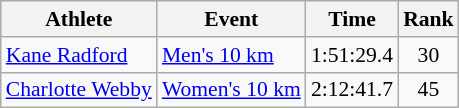<table class="wikitable" style="font-size:90%;">
<tr>
<th>Athlete</th>
<th>Event</th>
<th>Time</th>
<th>Rank</th>
</tr>
<tr align=center>
<td align=left><a href='#'>Kane Radford</a></td>
<td align=left><a href='#'>Men's 10 km</a></td>
<td>1:51:29.4</td>
<td>30</td>
</tr>
<tr align=center>
<td align=left><a href='#'>Charlotte Webby</a></td>
<td align=left><a href='#'>Women's 10 km</a></td>
<td>2:12:41.7</td>
<td>45</td>
</tr>
</table>
